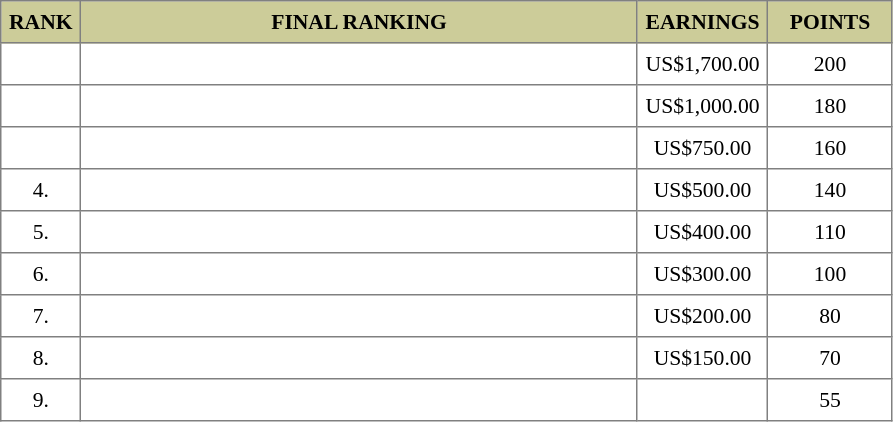<table border="1" cellspacing="2" cellpadding="5" style="border-collapse: collapse; font-size: 90%;">
<tr bgcolor="CCCC99">
<th>RANK</th>
<th style="width: 25em">FINAL RANKING</th>
<th style="width: 5em">EARNINGS</th>
<th style="width: 5em">POINTS</th>
</tr>
<tr>
<td align="center"></td>
<td></td>
<td align="center">US$1,700.00</td>
<td align="center">200</td>
</tr>
<tr>
<td align="center"></td>
<td></td>
<td align="center">US$1,000.00</td>
<td align="center">180</td>
</tr>
<tr>
<td align="center"></td>
<td></td>
<td align="center">US$750.00</td>
<td align="center">160</td>
</tr>
<tr>
<td align="center">4.</td>
<td></td>
<td align="center">US$500.00</td>
<td align="center">140</td>
</tr>
<tr>
<td align="center">5.</td>
<td></td>
<td align="center">US$400.00</td>
<td align="center">110</td>
</tr>
<tr>
<td align="center">6.</td>
<td></td>
<td align="center">US$300.00</td>
<td align="center">100</td>
</tr>
<tr>
<td align="center">7.</td>
<td></td>
<td align="center">US$200.00</td>
<td align="center">80</td>
</tr>
<tr>
<td align="center">8.</td>
<td></td>
<td align="center">US$150.00</td>
<td align="center">70</td>
</tr>
<tr>
<td align="center">9.</td>
<td></td>
<td align="center"></td>
<td align="center">55</td>
</tr>
</table>
